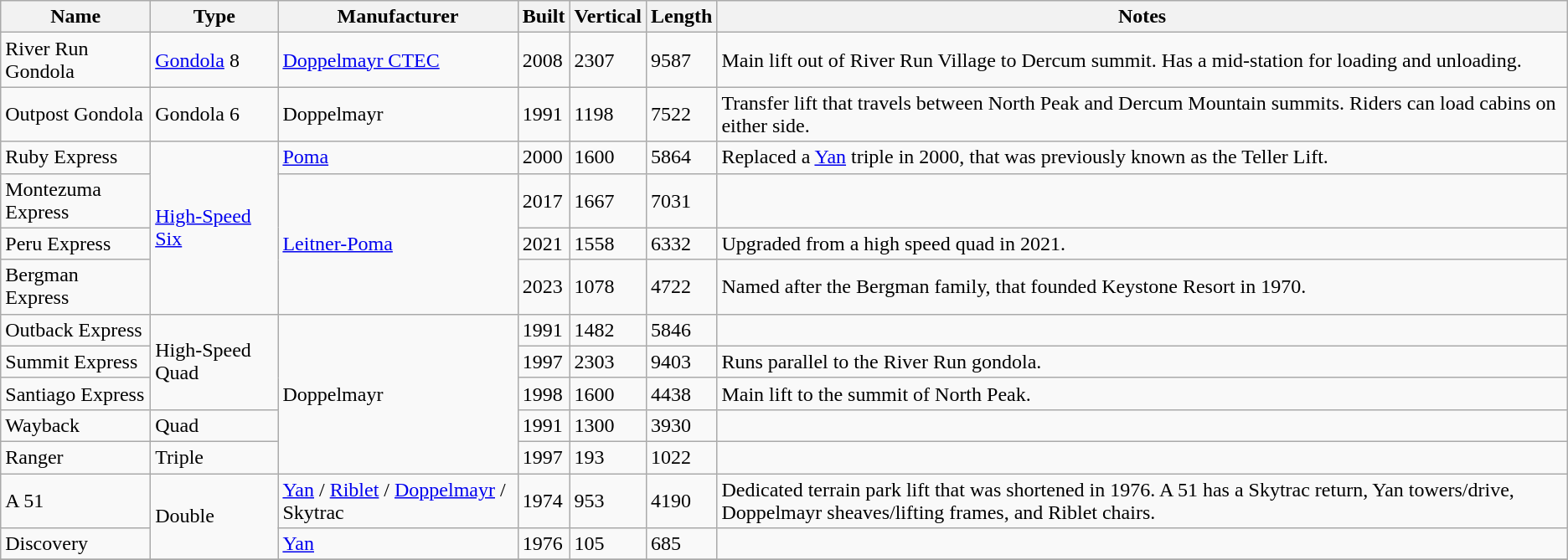<table class="wikitable">
<tr>
<th>Name</th>
<th>Type</th>
<th>Manufacturer</th>
<th>Built</th>
<th>Vertical<br></th>
<th>Length<br></th>
<th>Notes</th>
</tr>
<tr>
<td>River Run Gondola</td>
<td><a href='#'>Gondola</a> 8</td>
<td><a href='#'>Doppelmayr CTEC</a></td>
<td>2008</td>
<td>2307</td>
<td>9587</td>
<td>Main lift out of River Run Village to Dercum summit. Has a mid-station for loading and unloading.</td>
</tr>
<tr>
<td>Outpost Gondola</td>
<td>Gondola 6</td>
<td>Doppelmayr</td>
<td>1991</td>
<td>1198</td>
<td>7522</td>
<td>Transfer lift that travels between North Peak and Dercum Mountain summits. Riders can load cabins on either side.</td>
</tr>
<tr>
<td>Ruby Express</td>
<td rowspan="4"><a href='#'>High-Speed Six</a></td>
<td><a href='#'>Poma</a></td>
<td>2000</td>
<td>1600</td>
<td>5864</td>
<td>Replaced a <a href='#'>Yan</a> triple in 2000, that was previously known as the Teller Lift.</td>
</tr>
<tr>
<td>Montezuma Express</td>
<td rowspan="3"><a href='#'>Leitner-Poma</a></td>
<td>2017</td>
<td>1667</td>
<td>7031</td>
<td></td>
</tr>
<tr>
<td>Peru Express</td>
<td>2021</td>
<td>1558</td>
<td>6332</td>
<td>Upgraded from a high speed quad in 2021.</td>
</tr>
<tr>
<td>Bergman Express</td>
<td>2023</td>
<td>1078</td>
<td>4722</td>
<td>Named after the Bergman family, that founded Keystone Resort in 1970.</td>
</tr>
<tr>
<td>Outback Express</td>
<td rowspan="3">High-Speed Quad</td>
<td rowspan="5">Doppelmayr</td>
<td>1991</td>
<td>1482</td>
<td>5846</td>
<td></td>
</tr>
<tr>
<td>Summit Express</td>
<td>1997</td>
<td>2303</td>
<td>9403</td>
<td>Runs parallel to the River Run gondola.</td>
</tr>
<tr>
<td>Santiago Express</td>
<td>1998</td>
<td>1600</td>
<td>4438</td>
<td>Main lift to the summit of North Peak.</td>
</tr>
<tr>
<td>Wayback</td>
<td>Quad</td>
<td>1991</td>
<td>1300</td>
<td>3930</td>
<td></td>
</tr>
<tr>
<td>Ranger</td>
<td>Triple</td>
<td>1997</td>
<td>193</td>
<td>1022</td>
<td></td>
</tr>
<tr>
<td>A 51</td>
<td rowspan="2">Double</td>
<td><a href='#'>Yan</a> / <a href='#'>Riblet</a> / <a href='#'>Doppelmayr</a> / Skytrac</td>
<td>1974</td>
<td>953</td>
<td>4190</td>
<td>Dedicated terrain park lift that was shortened in 1976. A 51 has a Skytrac return, Yan towers/drive, Doppelmayr sheaves/lifting frames, and Riblet chairs.</td>
</tr>
<tr>
<td>Discovery</td>
<td><a href='#'>Yan</a></td>
<td>1976</td>
<td>105</td>
<td>685</td>
<td></td>
</tr>
<tr>
</tr>
</table>
